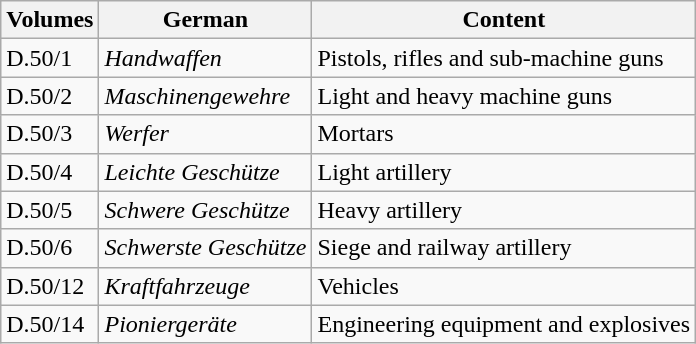<table class="wikitable">
<tr>
<th>Volumes</th>
<th>German</th>
<th>Content</th>
</tr>
<tr>
<td>D.50/1</td>
<td><em>Handwaffen</em></td>
<td>Pistols, rifles and sub-machine guns</td>
</tr>
<tr>
<td>D.50/2</td>
<td><em>Maschinengewehre</em></td>
<td>Light and heavy machine guns</td>
</tr>
<tr>
<td>D.50/3</td>
<td><em>Werfer</em></td>
<td>Mortars</td>
</tr>
<tr>
<td>D.50/4</td>
<td><em>Leichte Geschütze</em></td>
<td>Light artillery</td>
</tr>
<tr>
<td>D.50/5</td>
<td><em>Schwere Geschütze</em></td>
<td>Heavy artillery</td>
</tr>
<tr>
<td>D.50/6</td>
<td><em>Schwerste Geschütze</em></td>
<td>Siege and railway artillery</td>
</tr>
<tr>
<td>D.50/12</td>
<td><em>Kraftfahrzeuge</em></td>
<td>Vehicles</td>
</tr>
<tr>
<td>D.50/14</td>
<td><em>Pioniergeräte</em></td>
<td>Engineering equipment and explosives</td>
</tr>
</table>
